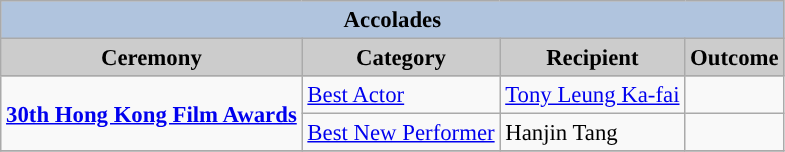<table class="wikitable" style="font-size:95%;" ;>
<tr style="background:#ccc; text-align:center;">
<th colspan="4" style="background: LightSteelBlue;">Accolades</th>
</tr>
<tr style="background:#ccc; text-align:center;">
<th style="background:#ccc">Ceremony</th>
<th style="background:#ccc">Category</th>
<th style="background:#ccc">Recipient</th>
<th style="background:#ccc">Outcome</th>
</tr>
<tr>
<td rowspan=2><strong><a href='#'>30th Hong Kong Film Awards</a></strong></td>
<td><a href='#'>Best Actor</a></td>
<td><a href='#'>Tony Leung Ka-fai</a></td>
<td></td>
</tr>
<tr>
<td><a href='#'>Best New Performer</a></td>
<td>Hanjin Tang</td>
<td></td>
</tr>
<tr>
</tr>
</table>
